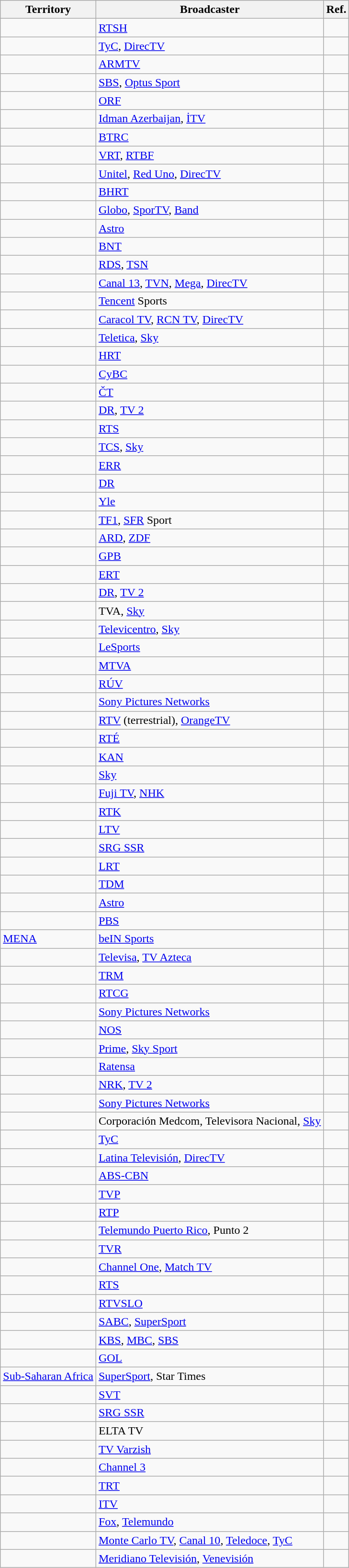<table class="wikitable sortable">
<tr>
<th>Territory</th>
<th>Broadcaster</th>
<th>Ref.</th>
</tr>
<tr>
<td></td>
<td><a href='#'>RTSH</a></td>
<td></td>
</tr>
<tr>
<td></td>
<td><a href='#'>TyC</a>, <a href='#'>DirecTV</a></td>
<td></td>
</tr>
<tr>
<td></td>
<td><a href='#'>ARMTV</a></td>
<td></td>
</tr>
<tr>
<td></td>
<td><a href='#'>SBS</a>, <a href='#'>Optus Sport</a></td>
<td></td>
</tr>
<tr>
<td></td>
<td><a href='#'>ORF</a></td>
<td></td>
</tr>
<tr>
<td></td>
<td><a href='#'>Idman Azerbaijan</a>, <a href='#'>İTV</a></td>
<td></td>
</tr>
<tr>
<td></td>
<td><a href='#'>BTRC</a></td>
<td></td>
</tr>
<tr>
<td></td>
<td><a href='#'>VRT</a>, <a href='#'>RTBF</a></td>
<td></td>
</tr>
<tr>
<td></td>
<td><a href='#'>Unitel</a>, <a href='#'>Red Uno</a>, <a href='#'>DirecTV</a></td>
<td></td>
</tr>
<tr>
<td></td>
<td><a href='#'>BHRT</a></td>
<td></td>
</tr>
<tr>
<td></td>
<td><a href='#'>Globo</a>, <a href='#'>SporTV</a>, <a href='#'>Band</a></td>
<td></td>
</tr>
<tr>
<td></td>
<td><a href='#'>Astro</a></td>
<td></td>
</tr>
<tr>
<td></td>
<td><a href='#'>BNT</a></td>
<td></td>
</tr>
<tr>
<td></td>
<td><a href='#'>RDS</a>, <a href='#'>TSN</a></td>
<td></td>
</tr>
<tr>
<td></td>
<td><a href='#'>Canal 13</a>, <a href='#'>TVN</a>, <a href='#'>Mega</a>, <a href='#'>DirecTV</a></td>
<td></td>
</tr>
<tr>
<td></td>
<td><a href='#'>Tencent</a> Sports</td>
<td></td>
</tr>
<tr>
<td></td>
<td><a href='#'>Caracol TV</a>, <a href='#'>RCN TV</a>, <a href='#'>DirecTV</a></td>
<td></td>
</tr>
<tr>
<td></td>
<td><a href='#'>Teletica</a>, <a href='#'>Sky</a></td>
<td></td>
</tr>
<tr>
<td></td>
<td><a href='#'>HRT</a></td>
<td></td>
</tr>
<tr>
<td></td>
<td><a href='#'>CyBC</a></td>
<td></td>
</tr>
<tr>
<td></td>
<td><a href='#'>ČT</a></td>
<td></td>
</tr>
<tr>
<td></td>
<td><a href='#'>DR</a>, <a href='#'>TV 2</a></td>
<td></td>
</tr>
<tr>
<td></td>
<td><a href='#'>RTS</a></td>
<td></td>
</tr>
<tr>
<td></td>
<td><a href='#'>TCS</a>, <a href='#'>Sky</a></td>
<td></td>
</tr>
<tr>
<td></td>
<td><a href='#'>ERR</a></td>
<td></td>
</tr>
<tr>
<td></td>
<td><a href='#'>DR</a></td>
<td></td>
</tr>
<tr>
<td></td>
<td><a href='#'>Yle</a></td>
<td></td>
</tr>
<tr>
<td></td>
<td><a href='#'>TF1</a>, <a href='#'>SFR</a> Sport</td>
<td></td>
</tr>
<tr>
<td></td>
<td><a href='#'>ARD</a>, <a href='#'>ZDF</a></td>
<td></td>
</tr>
<tr>
<td></td>
<td><a href='#'>GPB</a></td>
<td></td>
</tr>
<tr>
<td></td>
<td><a href='#'>ERT</a></td>
<td></td>
</tr>
<tr>
<td></td>
<td><a href='#'>DR</a>, <a href='#'>TV 2</a></td>
<td></td>
</tr>
<tr>
<td></td>
<td>TVA, <a href='#'>Sky</a></td>
<td></td>
</tr>
<tr>
<td></td>
<td><a href='#'>Televicentro</a>, <a href='#'>Sky</a></td>
<td></td>
</tr>
<tr>
<td></td>
<td><a href='#'>LeSports</a></td>
<td></td>
</tr>
<tr>
<td></td>
<td><a href='#'>MTVA</a></td>
<td></td>
</tr>
<tr>
<td></td>
<td><a href='#'>RÚV</a></td>
<td></td>
</tr>
<tr>
<td></td>
<td><a href='#'>Sony Pictures Networks</a></td>
<td></td>
</tr>
<tr>
<td></td>
<td><a href='#'>RTV</a> (terrestrial), <a href='#'>OrangeTV</a></td>
<td></td>
</tr>
<tr>
<td></td>
<td><a href='#'>RTÉ</a></td>
<td></td>
</tr>
<tr>
<td></td>
<td><a href='#'>KAN</a></td>
<td></td>
</tr>
<tr>
<td></td>
<td><a href='#'>Sky</a></td>
<td></td>
</tr>
<tr>
<td></td>
<td><a href='#'>Fuji TV</a>, <a href='#'>NHK</a></td>
<td></td>
</tr>
<tr>
<td></td>
<td><a href='#'>RTK</a></td>
<td></td>
</tr>
<tr>
<td></td>
<td><a href='#'>LTV</a></td>
<td></td>
</tr>
<tr>
<td></td>
<td><a href='#'>SRG SSR</a></td>
<td></td>
</tr>
<tr>
<td></td>
<td><a href='#'>LRT</a></td>
<td></td>
</tr>
<tr>
<td></td>
<td><a href='#'>TDM</a></td>
<td></td>
</tr>
<tr>
<td></td>
<td><a href='#'>Astro</a></td>
<td></td>
</tr>
<tr>
<td></td>
<td><a href='#'>PBS</a></td>
<td></td>
</tr>
<tr>
<td><a href='#'>MENA</a></td>
<td><a href='#'>beIN Sports</a></td>
<td></td>
</tr>
<tr>
<td></td>
<td><a href='#'>Televisa</a>, <a href='#'>TV Azteca</a></td>
<td></td>
</tr>
<tr>
<td></td>
<td><a href='#'>TRM</a></td>
<td></td>
</tr>
<tr>
<td></td>
<td><a href='#'>RTCG</a></td>
<td></td>
</tr>
<tr>
<td></td>
<td><a href='#'>Sony Pictures Networks</a></td>
<td></td>
</tr>
<tr>
<td></td>
<td><a href='#'>NOS</a></td>
<td></td>
</tr>
<tr>
<td></td>
<td><a href='#'>Prime</a>, <a href='#'>Sky Sport</a></td>
<td></td>
</tr>
<tr>
<td></td>
<td><a href='#'>Ratensa</a></td>
<td></td>
</tr>
<tr>
<td></td>
<td><a href='#'>NRK</a>, <a href='#'>TV 2</a></td>
<td></td>
</tr>
<tr>
<td></td>
<td><a href='#'>Sony Pictures Networks</a></td>
<td></td>
</tr>
<tr>
<td></td>
<td>Corporación Medcom, Televisora Nacional, <a href='#'>Sky</a></td>
<td></td>
</tr>
<tr>
<td></td>
<td><a href='#'>TyC</a></td>
<td></td>
</tr>
<tr>
<td></td>
<td><a href='#'>Latina Televisión</a>, <a href='#'>DirecTV</a></td>
<td></td>
</tr>
<tr>
<td></td>
<td><a href='#'>ABS-CBN</a></td>
<td></td>
</tr>
<tr>
<td></td>
<td><a href='#'>TVP</a></td>
<td></td>
</tr>
<tr>
<td></td>
<td><a href='#'>RTP</a></td>
<td></td>
</tr>
<tr>
<td></td>
<td><a href='#'>Telemundo Puerto Rico</a>, Punto 2</td>
<td></td>
</tr>
<tr>
<td></td>
<td><a href='#'>TVR</a></td>
<td></td>
</tr>
<tr>
<td></td>
<td><a href='#'>Channel One</a>, <a href='#'>Match TV</a></td>
<td></td>
</tr>
<tr>
<td></td>
<td><a href='#'>RTS</a></td>
<td></td>
</tr>
<tr>
<td></td>
<td><a href='#'>RTVSLO</a></td>
<td></td>
</tr>
<tr>
<td></td>
<td><a href='#'>SABC</a>, <a href='#'>SuperSport</a></td>
<td></td>
</tr>
<tr>
<td></td>
<td><a href='#'>KBS</a>, <a href='#'>MBC</a>, <a href='#'>SBS</a></td>
<td></td>
</tr>
<tr>
<td></td>
<td><a href='#'>GOL</a></td>
<td></td>
</tr>
<tr>
<td><a href='#'>Sub-Saharan Africa</a></td>
<td><a href='#'>SuperSport</a>, Star Times</td>
<td></td>
</tr>
<tr>
<td></td>
<td><a href='#'>SVT</a></td>
<td></td>
</tr>
<tr>
<td></td>
<td><a href='#'>SRG SSR</a></td>
<td></td>
</tr>
<tr>
<td></td>
<td>ELTA TV</td>
<td></td>
</tr>
<tr>
<td></td>
<td><a href='#'>TV Varzish</a></td>
<td></td>
</tr>
<tr>
<td></td>
<td><a href='#'>Channel 3</a></td>
<td></td>
</tr>
<tr>
<td></td>
<td><a href='#'>TRT</a></td>
<td></td>
</tr>
<tr>
<td></td>
<td><a href='#'>ITV</a></td>
<td></td>
</tr>
<tr>
<td></td>
<td><a href='#'>Fox</a>, <a href='#'>Telemundo</a></td>
<td></td>
</tr>
<tr>
<td></td>
<td><a href='#'>Monte Carlo TV</a>, <a href='#'>Canal 10</a>, <a href='#'>Teledoce</a>, <a href='#'>TyC</a></td>
<td></td>
</tr>
<tr>
<td></td>
<td><a href='#'>Meridiano Televisión</a>, <a href='#'>Venevisión</a></td>
<td></td>
</tr>
</table>
